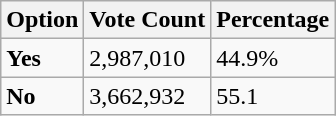<table class="wikitable">
<tr>
<th>Option</th>
<th>Vote Count</th>
<th>Percentage</th>
</tr>
<tr>
<td><strong>Yes</strong></td>
<td>2,987,010</td>
<td>44.9%</td>
</tr>
<tr>
<td><strong>No</strong></td>
<td>3,662,932</td>
<td>55.1</td>
</tr>
</table>
